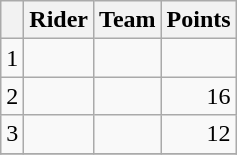<table class="wikitable">
<tr>
<th></th>
<th>Rider</th>
<th>Team</th>
<th>Points</th>
</tr>
<tr>
<td>1</td>
<td>    </td>
<td></td>
<td align="right"></td>
</tr>
<tr>
<td>2</td>
<td></td>
<td></td>
<td align="right">16</td>
</tr>
<tr>
<td>3</td>
<td></td>
<td></td>
<td align="right">12</td>
</tr>
<tr>
</tr>
</table>
